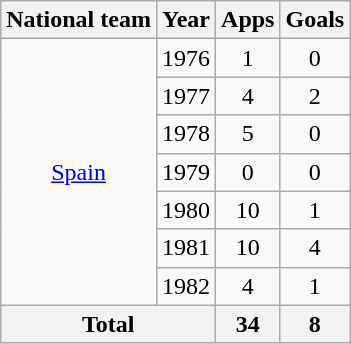<table class="wikitable" style="text-align: center;">
<tr>
<th>National team</th>
<th>Year</th>
<th>Apps</th>
<th>Goals</th>
</tr>
<tr>
<td rowspan="7"><a href='#'>Spain</a></td>
<td>1976</td>
<td>1</td>
<td>0</td>
</tr>
<tr>
<td>1977</td>
<td>4</td>
<td>2</td>
</tr>
<tr>
<td>1978</td>
<td>5</td>
<td>0</td>
</tr>
<tr>
<td>1979</td>
<td>0</td>
<td>0</td>
</tr>
<tr>
<td>1980</td>
<td>10</td>
<td>1</td>
</tr>
<tr>
<td>1981</td>
<td>10</td>
<td>4</td>
</tr>
<tr>
<td>1982</td>
<td>4</td>
<td>1</td>
</tr>
<tr>
<th colspan="2">Total</th>
<th>34</th>
<th>8</th>
</tr>
</table>
